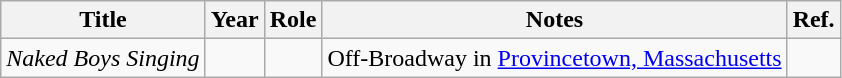<table class="wikitable sortable">
<tr>
<th>Title</th>
<th>Year</th>
<th>Role</th>
<th class="unsortable">Notes</th>
<th class="unsortable">Ref.</th>
</tr>
<tr>
<td><em>Naked Boys Singing</em></td>
<td></td>
<td></td>
<td>Off-Broadway in <a href='#'>Provincetown, Massachusetts</a></td>
<td></td>
</tr>
</table>
